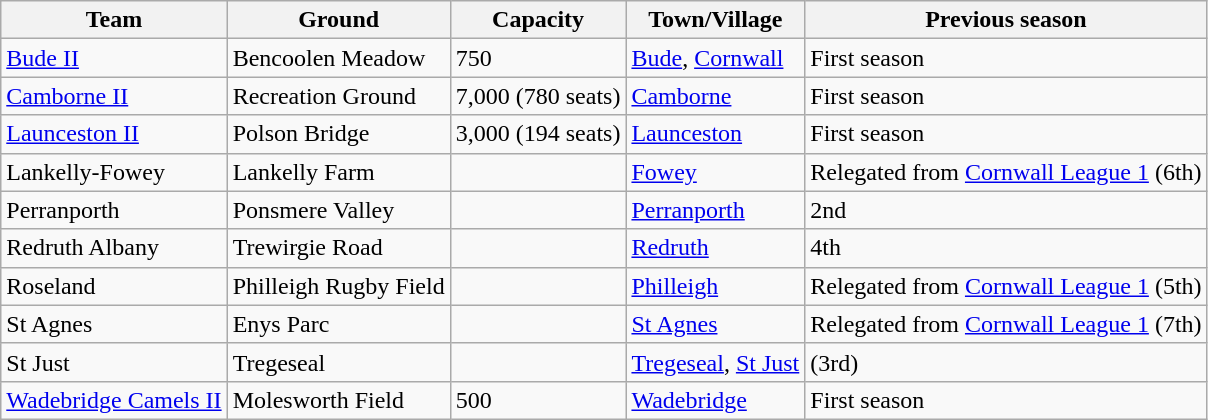<table class="wikitable sortable">
<tr>
<th>Team</th>
<th>Ground</th>
<th>Capacity</th>
<th>Town/Village</th>
<th>Previous season</th>
</tr>
<tr>
<td><a href='#'>Bude II</a></td>
<td>Bencoolen Meadow</td>
<td>750</td>
<td><a href='#'>Bude</a>, <a href='#'>Cornwall</a></td>
<td>First season</td>
</tr>
<tr>
<td><a href='#'>Camborne II</a></td>
<td>Recreation Ground</td>
<td>7,000 (780 seats)</td>
<td><a href='#'>Camborne</a></td>
<td>First season</td>
</tr>
<tr>
<td><a href='#'>Launceston II</a></td>
<td>Polson Bridge</td>
<td>3,000 (194 seats)</td>
<td><a href='#'>Launceston</a></td>
<td>First season</td>
</tr>
<tr>
<td>Lankelly-Fowey</td>
<td>Lankelly Farm</td>
<td></td>
<td><a href='#'>Fowey</a></td>
<td>Relegated from  <a href='#'>Cornwall League 1</a> (6th)</td>
</tr>
<tr>
<td>Perranporth</td>
<td>Ponsmere Valley</td>
<td></td>
<td><a href='#'>Perranporth</a></td>
<td>2nd</td>
</tr>
<tr>
<td>Redruth Albany</td>
<td>Trewirgie Road</td>
<td></td>
<td><a href='#'>Redruth</a></td>
<td>4th</td>
</tr>
<tr>
<td>Roseland</td>
<td>Philleigh Rugby Field</td>
<td></td>
<td><a href='#'>Philleigh</a></td>
<td>Relegated from  <a href='#'>Cornwall League 1</a> (5th)</td>
</tr>
<tr>
<td>St Agnes</td>
<td>Enys Parc</td>
<td></td>
<td><a href='#'>St Agnes</a></td>
<td>Relegated from  <a href='#'>Cornwall League 1</a> (7th)</td>
</tr>
<tr>
<td>St Just</td>
<td>Tregeseal</td>
<td></td>
<td><a href='#'>Tregeseal</a>, <a href='#'>St Just</a></td>
<td>(3rd)</td>
</tr>
<tr>
<td><a href='#'>Wadebridge Camels II</a></td>
<td>Molesworth Field</td>
<td>500</td>
<td><a href='#'>Wadebridge</a></td>
<td>First season</td>
</tr>
</table>
